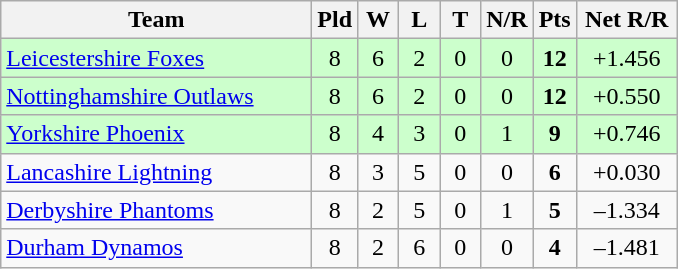<table class="wikitable" style="text-align: center;">
<tr>
<th width=200>Team</th>
<th width=20>Pld</th>
<th width=20>W</th>
<th width=20>L</th>
<th width=20>T</th>
<th width=20>N/R</th>
<th width=20>Pts</th>
<th width=60>Net R/R</th>
</tr>
<tr bgcolor="#ccffcc">
<td align=left><a href='#'>Leicestershire Foxes</a></td>
<td>8</td>
<td>6</td>
<td>2</td>
<td>0</td>
<td>0</td>
<td><strong>12</strong></td>
<td>+1.456</td>
</tr>
<tr bgcolor="#ccffcc">
<td align=left><a href='#'>Nottinghamshire Outlaws</a></td>
<td>8</td>
<td>6</td>
<td>2</td>
<td>0</td>
<td>0</td>
<td><strong>12</strong></td>
<td>+0.550</td>
</tr>
<tr bgcolor="#ccffcc">
<td align=left><a href='#'>Yorkshire Phoenix</a></td>
<td>8</td>
<td>4</td>
<td>3</td>
<td>0</td>
<td>1</td>
<td><strong>9</strong></td>
<td>+0.746</td>
</tr>
<tr>
<td align=left><a href='#'>Lancashire Lightning</a></td>
<td>8</td>
<td>3</td>
<td>5</td>
<td>0</td>
<td>0</td>
<td><strong>6</strong></td>
<td>+0.030</td>
</tr>
<tr>
<td align=left><a href='#'>Derbyshire Phantoms</a></td>
<td>8</td>
<td>2</td>
<td>5</td>
<td>0</td>
<td>1</td>
<td><strong>5</strong></td>
<td>–1.334</td>
</tr>
<tr>
<td align=left><a href='#'>Durham Dynamos</a></td>
<td>8</td>
<td>2</td>
<td>6</td>
<td>0</td>
<td>0</td>
<td><strong>4</strong></td>
<td>–1.481</td>
</tr>
</table>
